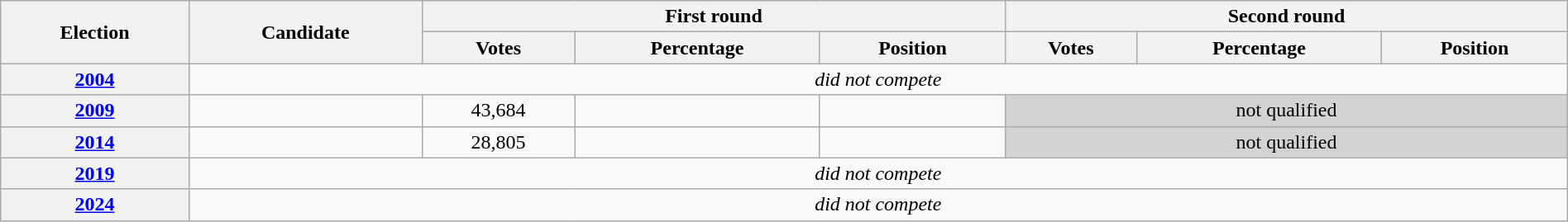<table class=wikitable width=100%>
<tr>
<th rowspan=2>Election</th>
<th rowspan=2>Candidate</th>
<th colspan=3>First round</th>
<th colspan=3>Second round</th>
</tr>
<tr>
<th>Votes</th>
<th>Percentage</th>
<th>Position</th>
<th>Votes</th>
<th>Percentage</th>
<th>Position</th>
</tr>
<tr align=center>
<th><a href='#'>2004</a></th>
<td colspan=7><em>did not compete</em></td>
</tr>
<tr align=center>
<th><a href='#'>2009</a></th>
<td></td>
<td>43,684</td>
<td></td>
<td></td>
<td bgcolor=lightgrey colspan=3>not qualified</td>
</tr>
<tr align=center>
<th><a href='#'>2014</a></th>
<td></td>
<td>28,805</td>
<td></td>
<td></td>
<td bgcolor=lightgrey colspan=3>not qualified</td>
</tr>
<tr align=center>
<th><a href='#'>2019</a></th>
<td colspan=7><em>did not compete</em></td>
</tr>
<tr align=center>
<th><a href='#'>2024</a></th>
<td colspan=7><em>did not compete</em></td>
</tr>
</table>
